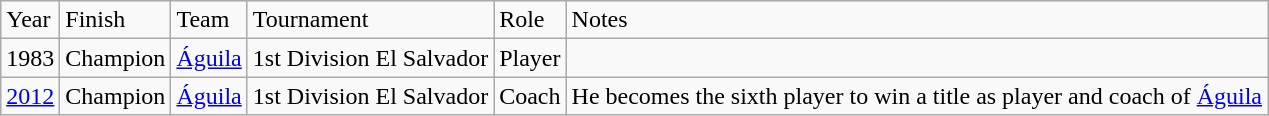<table class=wikitable>
<tr>
<td>Year</td>
<td>Finish</td>
<td>Team</td>
<td>Tournament</td>
<td>Role</td>
<td>Notes</td>
</tr>
<tr>
<td>1983</td>
<td>Champion</td>
<td><a href='#'>Águila</a></td>
<td>1st Division El Salvador</td>
<td>Player</td>
<td></td>
</tr>
<tr>
<td><a href='#'>2012</a></td>
<td>Champion</td>
<td><a href='#'>Águila</a></td>
<td>1st Division El Salvador</td>
<td>Coach</td>
<td>He becomes the sixth player to win a title as player and coach of <a href='#'>Águila</a></td>
</tr>
</table>
